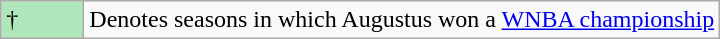<table class="wikitable">
<tr>
<td style="background:#afe6ba; width:3em;">†</td>
<td>Denotes seasons in which Augustus won a <a href='#'>WNBA championship</a></td>
</tr>
</table>
